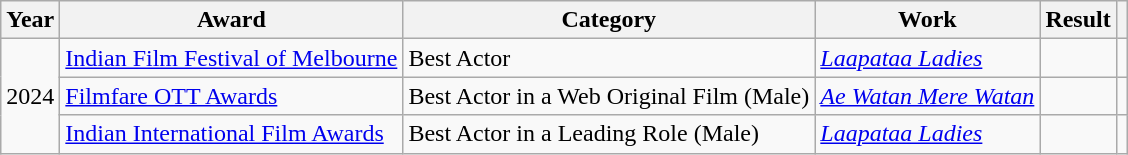<table class="wikitable sortable plainrowheaders">
<tr>
<th scope="col">Year</th>
<th scope="col">Award</th>
<th scope="col">Category</th>
<th scope="col">Work</th>
<th scope="col">Result</th>
<th scope="col"></th>
</tr>
<tr>
<td rowspan="3">2024</td>
<td><a href='#'>Indian Film Festival of Melbourne</a></td>
<td>Best Actor</td>
<td><em><a href='#'>Laapataa Ladies</a></em></td>
<td></td>
<td></td>
</tr>
<tr>
<td><a href='#'>Filmfare OTT Awards</a></td>
<td>Best Actor in a Web Original Film (Male)</td>
<td><em><a href='#'>Ae Watan Mere Watan</a></em></td>
<td></td>
<td></td>
</tr>
<tr>
<td><a href='#'>Indian International Film Awards</a></td>
<td>Best Actor in a Leading Role (Male)</td>
<td><em><a href='#'>Laapataa Ladies</a></em></td>
<td></td>
<td></td>
</tr>
</table>
